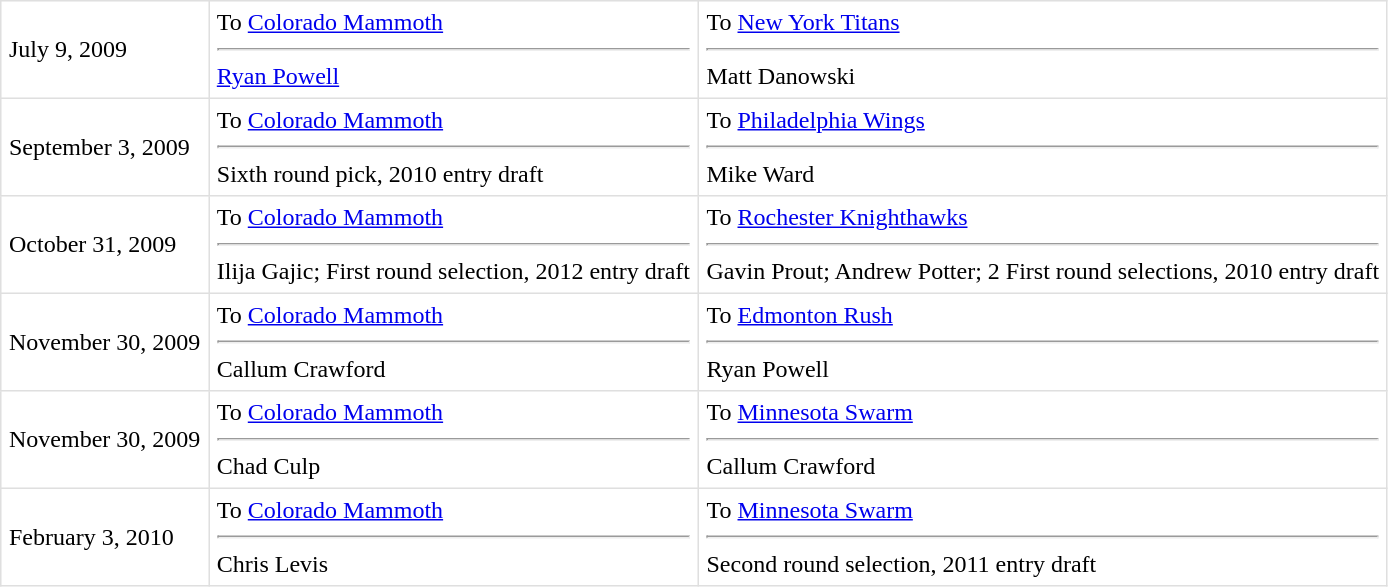<table border=1 style="border-collapse:collapse" bordercolor="#DFDFDF"  cellpadding="5">
<tr>
<td>July 9, 2009<br></td>
<td valign="top">To <a href='#'>Colorado Mammoth</a><hr><a href='#'>Ryan Powell</a></td>
<td valign="top">To <a href='#'>New York Titans</a> <hr>Matt Danowski</td>
</tr>
<tr>
<td>September 3, 2009<br></td>
<td valign="top">To <a href='#'>Colorado Mammoth</a> <hr>Sixth round pick, 2010 entry draft</td>
<td valign="top">To <a href='#'>Philadelphia Wings</a><hr>Mike Ward</td>
</tr>
<tr>
<td>October 31, 2009<br></td>
<td valign="top">To <a href='#'>Colorado Mammoth</a> <hr>Ilija Gajic; First round selection, 2012 entry draft</td>
<td valign="top">To <a href='#'>Rochester Knighthawks</a><hr>Gavin Prout; Andrew Potter; 2 First round selections, 2010 entry draft</td>
</tr>
<tr>
<td>November 30, 2009<br></td>
<td valign="top">To <a href='#'>Colorado Mammoth</a> <hr>Callum Crawford</td>
<td valign="top">To <a href='#'>Edmonton Rush</a><hr>Ryan Powell</td>
</tr>
<tr>
<td>November 30, 2009</td>
<td valign="top">To <a href='#'>Colorado Mammoth</a> <hr>Chad Culp</td>
<td valign="top">To <a href='#'>Minnesota Swarm</a><hr>Callum Crawford</td>
</tr>
<tr>
<td>February 3, 2010</td>
<td valign="top">To <a href='#'>Colorado Mammoth</a> <hr>Chris Levis</td>
<td valign="top">To <a href='#'>Minnesota Swarm</a><hr>Second round selection, 2011 entry draft</td>
</tr>
</table>
